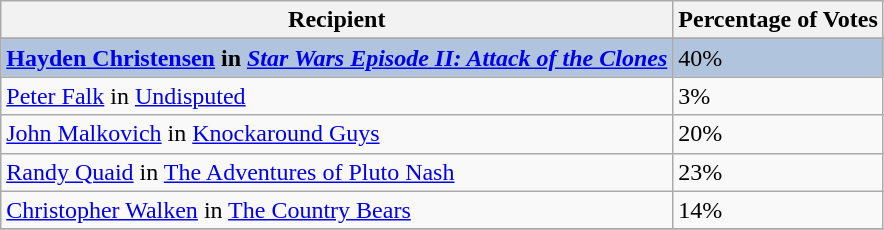<table class="wikitable sortable plainrowheaders" align="centre">
<tr>
<th>Recipient</th>
<th>Percentage of Votes</th>
</tr>
<tr>
</tr>
<tr style="background:#B0C4DE;">
<td><strong><a href='#'>Hayden Christensen</a> in <em><a href='#'>Star Wars Episode II: Attack of the Clones</a><strong><em></td>
<td></strong>40%<strong></td>
</tr>
<tr>
<td><a href='#'>Peter Falk</a> in </em><a href='#'>Undisputed</a><em></td>
<td>3%</td>
</tr>
<tr>
<td><a href='#'>John Malkovich</a> in </em><a href='#'>Knockaround Guys</a><em></td>
<td>20%</td>
</tr>
<tr>
<td><a href='#'>Randy Quaid</a> in </em><a href='#'>The Adventures of Pluto Nash</a><em></td>
<td>23%</td>
</tr>
<tr>
<td><a href='#'>Christopher Walken</a> in </em><a href='#'>The Country Bears</a><em></td>
<td>14%</td>
</tr>
<tr>
</tr>
</table>
